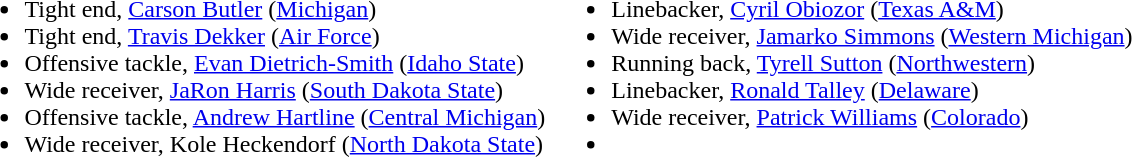<table>
<tr>
<td valign="top"><br><ul><li>Tight end, <a href='#'>Carson Butler</a> (<a href='#'>Michigan</a>)</li><li>Tight end, <a href='#'>Travis Dekker</a> (<a href='#'>Air Force</a>)</li><li>Offensive tackle, <a href='#'>Evan Dietrich-Smith</a> (<a href='#'>Idaho State</a>)</li><li>Wide receiver, <a href='#'>JaRon Harris</a> (<a href='#'>South Dakota State</a>)</li><li>Offensive tackle, <a href='#'>Andrew Hartline</a> (<a href='#'>Central Michigan</a>)</li><li>Wide receiver, Kole Heckendorf (<a href='#'>North Dakota State</a>)</li></ul></td>
<td valign="top"><br><ul><li>Linebacker, <a href='#'>Cyril Obiozor</a> (<a href='#'>Texas A&M</a>)</li><li>Wide receiver, <a href='#'>Jamarko Simmons</a> (<a href='#'>Western Michigan</a>)</li><li>Running back, <a href='#'>Tyrell Sutton</a> (<a href='#'>Northwestern</a>)</li><li>Linebacker, <a href='#'>Ronald Talley</a> (<a href='#'>Delaware</a>)</li><li>Wide receiver, <a href='#'>Patrick Williams</a> (<a href='#'>Colorado</a>)</li><li></li></ul></td>
</tr>
</table>
